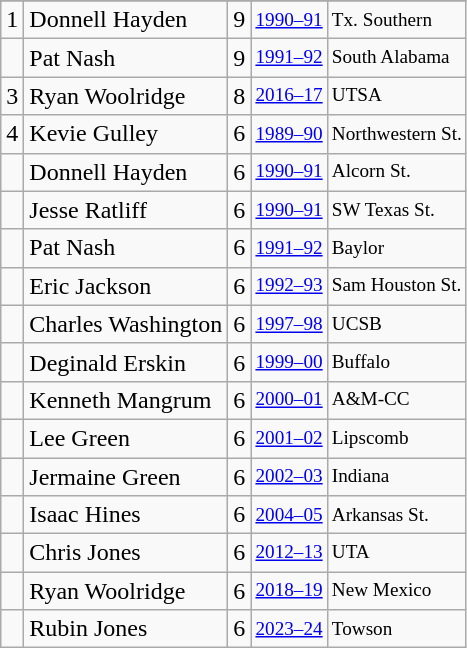<table class="wikitable">
<tr>
</tr>
<tr>
<td>1</td>
<td>Donnell Hayden</td>
<td>9</td>
<td style="font-size:80%;"><a href='#'>1990–91</a></td>
<td style="font-size:80%;">Tx. Southern</td>
</tr>
<tr>
<td></td>
<td>Pat Nash</td>
<td>9</td>
<td style="font-size:80%;"><a href='#'>1991–92</a></td>
<td style="font-size:80%;">South Alabama</td>
</tr>
<tr>
<td>3</td>
<td>Ryan Woolridge</td>
<td>8</td>
<td style="font-size:80%;"><a href='#'>2016–17</a></td>
<td style="font-size:80%;">UTSA</td>
</tr>
<tr>
<td>4</td>
<td>Kevie Gulley</td>
<td>6</td>
<td style="font-size:80%;"><a href='#'>1989–90</a></td>
<td style="font-size:80%;">Northwestern St.</td>
</tr>
<tr>
<td></td>
<td>Donnell Hayden</td>
<td>6</td>
<td style="font-size:80%;"><a href='#'>1990–91</a></td>
<td style="font-size:80%;">Alcorn St.</td>
</tr>
<tr>
<td></td>
<td>Jesse Ratliff</td>
<td>6</td>
<td style="font-size:80%;"><a href='#'>1990–91</a></td>
<td style="font-size:80%;">SW Texas St.</td>
</tr>
<tr>
<td></td>
<td>Pat Nash</td>
<td>6</td>
<td style="font-size:80%;"><a href='#'>1991–92</a></td>
<td style="font-size:80%;">Baylor</td>
</tr>
<tr>
<td></td>
<td>Eric Jackson</td>
<td>6</td>
<td style="font-size:80%;"><a href='#'>1992–93</a></td>
<td style="font-size:80%;">Sam Houston St.</td>
</tr>
<tr>
<td></td>
<td>Charles Washington</td>
<td>6</td>
<td style="font-size:80%;"><a href='#'>1997–98</a></td>
<td style="font-size:80%;">UCSB</td>
</tr>
<tr>
<td></td>
<td>Deginald Erskin</td>
<td>6</td>
<td style="font-size:80%;"><a href='#'>1999–00</a></td>
<td style="font-size:80%;">Buffalo</td>
</tr>
<tr>
<td></td>
<td>Kenneth Mangrum</td>
<td>6</td>
<td style="font-size:80%;"><a href='#'>2000–01</a></td>
<td style="font-size:80%;">A&M-CC</td>
</tr>
<tr>
<td></td>
<td>Lee Green</td>
<td>6</td>
<td style="font-size:80%;"><a href='#'>2001–02</a></td>
<td style="font-size:80%;">Lipscomb</td>
</tr>
<tr>
<td></td>
<td>Jermaine Green</td>
<td>6</td>
<td style="font-size:80%;"><a href='#'>2002–03</a></td>
<td style="font-size:80%;">Indiana</td>
</tr>
<tr>
<td></td>
<td>Isaac Hines</td>
<td>6</td>
<td style="font-size:80%;"><a href='#'>2004–05</a></td>
<td style="font-size:80%;">Arkansas St.</td>
</tr>
<tr>
<td></td>
<td>Chris Jones</td>
<td>6</td>
<td style="font-size:80%;"><a href='#'>2012–13</a></td>
<td style="font-size:80%;">UTA</td>
</tr>
<tr>
<td></td>
<td>Ryan Woolridge</td>
<td>6</td>
<td style="font-size:80%;"><a href='#'>2018–19</a></td>
<td style="font-size:80%;">New Mexico</td>
</tr>
<tr>
<td></td>
<td>Rubin Jones</td>
<td>6</td>
<td style="font-size:80%;"><a href='#'>2023–24</a></td>
<td style="font-size:80%;">Towson</td>
</tr>
</table>
